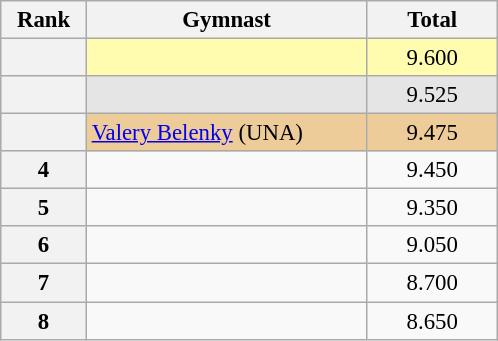<table class="wikitable sortable" style="text-align:center; font-size:95%">
<tr>
<th scope="col" style="width:50px;">Rank</th>
<th scope="col" style="width:180px;">Gymnast</th>
<th scope="col" style="width:80px;">Total</th>
</tr>
<tr style="background:#fffcaf;">
<th scope=row style="text-align:center"></th>
<td style="text-align:left;"></td>
<td>9.600</td>
</tr>
<tr style="background:#e5e5e5;">
<th scope=row style="text-align:center"></th>
<td style="text-align:left;"></td>
<td>9.525</td>
</tr>
<tr style="background:#ec9;">
<th scope=row style="text-align:center"></th>
<td style="text-align:left;"> <a href='#'>Valery Belenky</a> (UNA)</td>
<td>9.475</td>
</tr>
<tr>
<th scope=row style="text-align:center">4</th>
<td style="text-align:left;"></td>
<td>9.450</td>
</tr>
<tr>
<th scope=row style="text-align:center">5</th>
<td style="text-align:left;"></td>
<td>9.350</td>
</tr>
<tr>
<th scope=row style="text-align:center">6</th>
<td style="text-align:left;"></td>
<td>9.050</td>
</tr>
<tr>
<th scope=row style="text-align:center">7</th>
<td style="text-align:left;"></td>
<td>8.700</td>
</tr>
<tr>
<th scope=row style="text-align:center">8</th>
<td style="text-align:left;"></td>
<td>8.650</td>
</tr>
</table>
